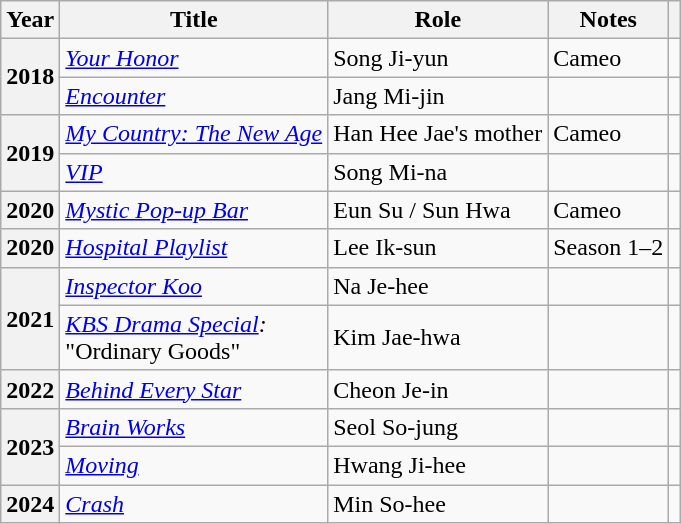<table class="wikitable plainrowheaders sortable">
<tr>
<th scope="col">Year</th>
<th scope="col">Title</th>
<th scope="col">Role</th>
<th scope="col" class="unsortable">Notes</th>
<th scope="col" class="unsortable"></th>
</tr>
<tr>
<th scope="row" rowspan="2">2018</th>
<td><em><a href='#'>Your Honor</a></em></td>
<td>Song Ji-yun</td>
<td>Cameo</td>
<td style="text-align:center"></td>
</tr>
<tr>
<td><em><a href='#'>Encounter</a></em></td>
<td>Jang Mi-jin</td>
<td></td>
<td style="text-align:center"></td>
</tr>
<tr>
<th scope="row" rowspan="2">2019</th>
<td><em><a href='#'>My Country: The New Age</a></em></td>
<td>Han Hee Jae's mother</td>
<td>Cameo</td>
<td style="text-align:center"></td>
</tr>
<tr>
<td><em><a href='#'>VIP</a></em></td>
<td>Song Mi-na</td>
<td></td>
<td style="text-align:center"></td>
</tr>
<tr>
<th scope="row">2020</th>
<td><em><a href='#'>Mystic Pop-up Bar</a></em></td>
<td>Eun Su / Sun Hwa</td>
<td>Cameo</td>
<td style="text-align:center"></td>
</tr>
<tr>
<th scope="row">2020</th>
<td><em><a href='#'>Hospital Playlist</a></em></td>
<td>Lee Ik-sun</td>
<td>Season 1–2</td>
<td></td>
</tr>
<tr>
<th scope="row" rowspan="2">2021</th>
<td><em><a href='#'>Inspector Koo</a></em></td>
<td>Na Je-hee</td>
<td></td>
<td style="text-align:center"></td>
</tr>
<tr>
<td><em><a href='#'>KBS Drama Special</a>:</em><br>"Ordinary Goods"</td>
<td>Kim Jae-hwa</td>
<td></td>
<td style="text-align:center"></td>
</tr>
<tr>
<th scope="row">2022</th>
<td><em><a href='#'>Behind Every Star</a></em></td>
<td>Cheon Je-in</td>
<td></td>
<td style="text-align:center"></td>
</tr>
<tr>
<th scope="row" rowspan="2">2023</th>
<td><em><a href='#'>Brain Works</a></em></td>
<td>Seol So-jung</td>
<td></td>
<td style="text-align:center"></td>
</tr>
<tr>
<td><em><a href='#'>Moving</a></em></td>
<td>Hwang Ji-hee</td>
<td></td>
<td style="text-align:center"></td>
</tr>
<tr>
<th scope="row">2024</th>
<td><em><a href='#'>Crash</a></em></td>
<td>Min So-hee</td>
<td></td>
<td style="text-align:center"></td>
</tr>
</table>
